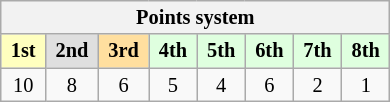<table class="wikitable" style="font-size: 85%; text-align: center">
<tr>
<th colspan=19>Points system</th>
</tr>
<tr>
<td style="background:#ffffbf;"> <strong>1st</strong> </td>
<td style="background:#dfdfdf;"> <strong>2nd</strong> </td>
<td style="background:#ffdf9f;"> <strong>3rd</strong> </td>
<td style="background:#dfffdf;"> <strong>4th</strong> </td>
<td style="background:#dfffdf;"> <strong>5th</strong> </td>
<td style="background:#dfffdf;"> <strong>6th</strong> </td>
<td style="background:#dfffdf;"> <strong>7th</strong> </td>
<td style="background:#dfffdf;"> <strong>8th</strong> </td>
</tr>
<tr>
<td>10</td>
<td>8</td>
<td>6</td>
<td>5</td>
<td>4</td>
<td>6</td>
<td>2</td>
<td>1</td>
</tr>
</table>
